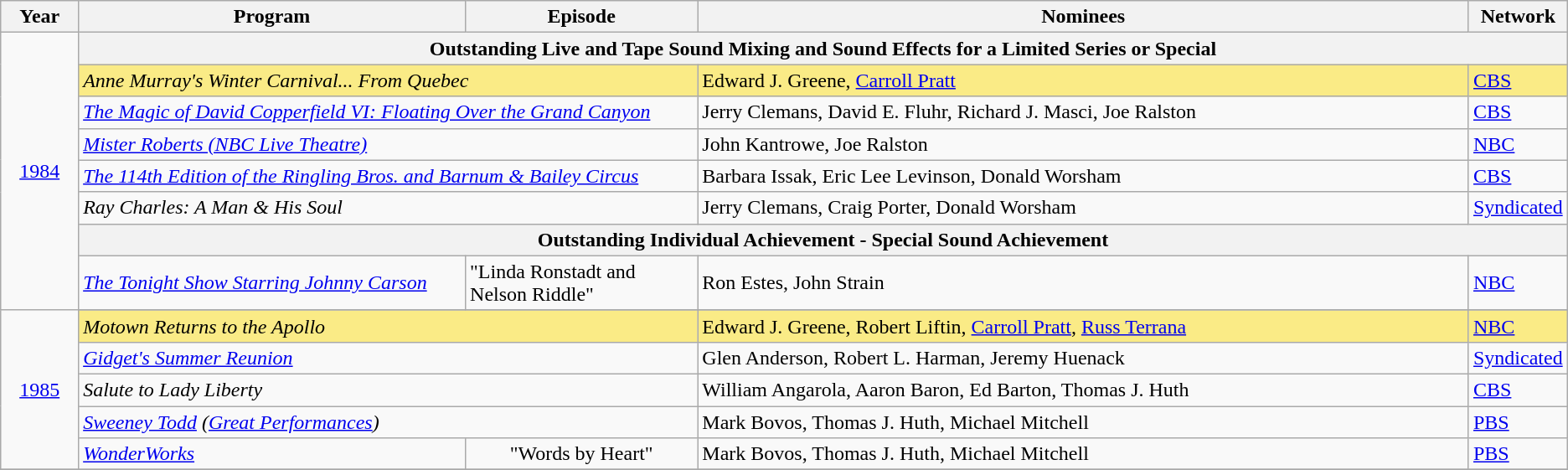<table class="wikitable">
<tr>
<th width="5%">Year</th>
<th width="25%">Program</th>
<th width="15%">Episode</th>
<th width="50%">Nominees</th>
<th width="5%">Network</th>
</tr>
<tr>
<td rowspan=8 style="text-align:center"><a href='#'>1984</a></td>
<th colspan="4">Outstanding Live and Tape Sound Mixing and Sound Effects for a Limited Series or Special</th>
</tr>
<tr style="background:#FAEB86;">
<td colspan=2><em>Anne Murray's Winter Carnival... From Quebec</em></td>
<td>Edward J. Greene, <a href='#'>Carroll Pratt</a></td>
<td><a href='#'>CBS</a></td>
</tr>
<tr>
<td colspan=2><em><a href='#'>The Magic of David Copperfield VI: Floating Over the Grand Canyon</a></em></td>
<td>Jerry Clemans, David E. Fluhr, Richard J. Masci, Joe Ralston</td>
<td><a href='#'>CBS</a></td>
</tr>
<tr>
<td colspan=2><em><a href='#'>Mister Roberts (NBC Live Theatre)</a></em></td>
<td>John Kantrowe, Joe Ralston</td>
<td><a href='#'>NBC</a></td>
</tr>
<tr>
<td colspan=2><em><a href='#'>The 114th Edition of the Ringling Bros. and Barnum & Bailey Circus</a></em></td>
<td>Barbara Issak, Eric Lee Levinson, Donald Worsham</td>
<td><a href='#'>CBS</a></td>
</tr>
<tr>
<td colspan=2><em>Ray Charles: A Man & His Soul</em></td>
<td>Jerry Clemans, Craig Porter, Donald Worsham</td>
<td><a href='#'>Syndicated</a></td>
</tr>
<tr>
<th colspan="4">Outstanding Individual Achievement - Special Sound Achievement</th>
</tr>
<tr>
<td><em><a href='#'>The Tonight Show Starring Johnny Carson</a></em></td>
<td>"Linda Ronstadt and Nelson Riddle"</td>
<td>Ron Estes, John Strain</td>
<td><a href='#'>NBC</a></td>
</tr>
<tr>
<td rowspan="6" style="text-align:center;"><a href='#'>1985</a><br></td>
</tr>
<tr style="background:#FAEB86;">
<td colspan=2><em>Motown Returns to the Apollo</em></td>
<td>Edward J. Greene, Robert Liftin, <a href='#'>Carroll Pratt</a>, <a href='#'>Russ Terrana</a></td>
<td><a href='#'>NBC</a></td>
</tr>
<tr>
<td colspan=2><em><a href='#'>Gidget's Summer Reunion</a></em></td>
<td>Glen Anderson, Robert L. Harman, Jeremy Huenack</td>
<td><a href='#'>Syndicated</a></td>
</tr>
<tr>
<td colspan=2><em>Salute to Lady Liberty</em></td>
<td>William Angarola, Aaron Baron, Ed Barton, Thomas J. Huth</td>
<td><a href='#'>CBS</a></td>
</tr>
<tr>
<td colspan=2><em><a href='#'>Sweeney Todd</a> (<a href='#'>Great Performances</a>)</em></td>
<td>Mark Bovos, Thomas J. Huth, Michael Mitchell</td>
<td><a href='#'>PBS</a></td>
</tr>
<tr>
<td><em><a href='#'>WonderWorks</a></em></td>
<td align="center">"Words by Heart"</td>
<td>Mark Bovos, Thomas J. Huth, Michael Mitchell</td>
<td><a href='#'>PBS</a></td>
</tr>
<tr>
</tr>
</table>
